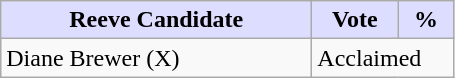<table class="wikitable">
<tr>
<th style="background:#ddf; width:200px;">Reeve Candidate</th>
<th style="background:#ddf; width:50px;">Vote</th>
<th style="background:#ddf; width:30px;">%</th>
</tr>
<tr>
<td>Diane Brewer (X)</td>
<td colspan="2">Acclaimed</td>
</tr>
</table>
